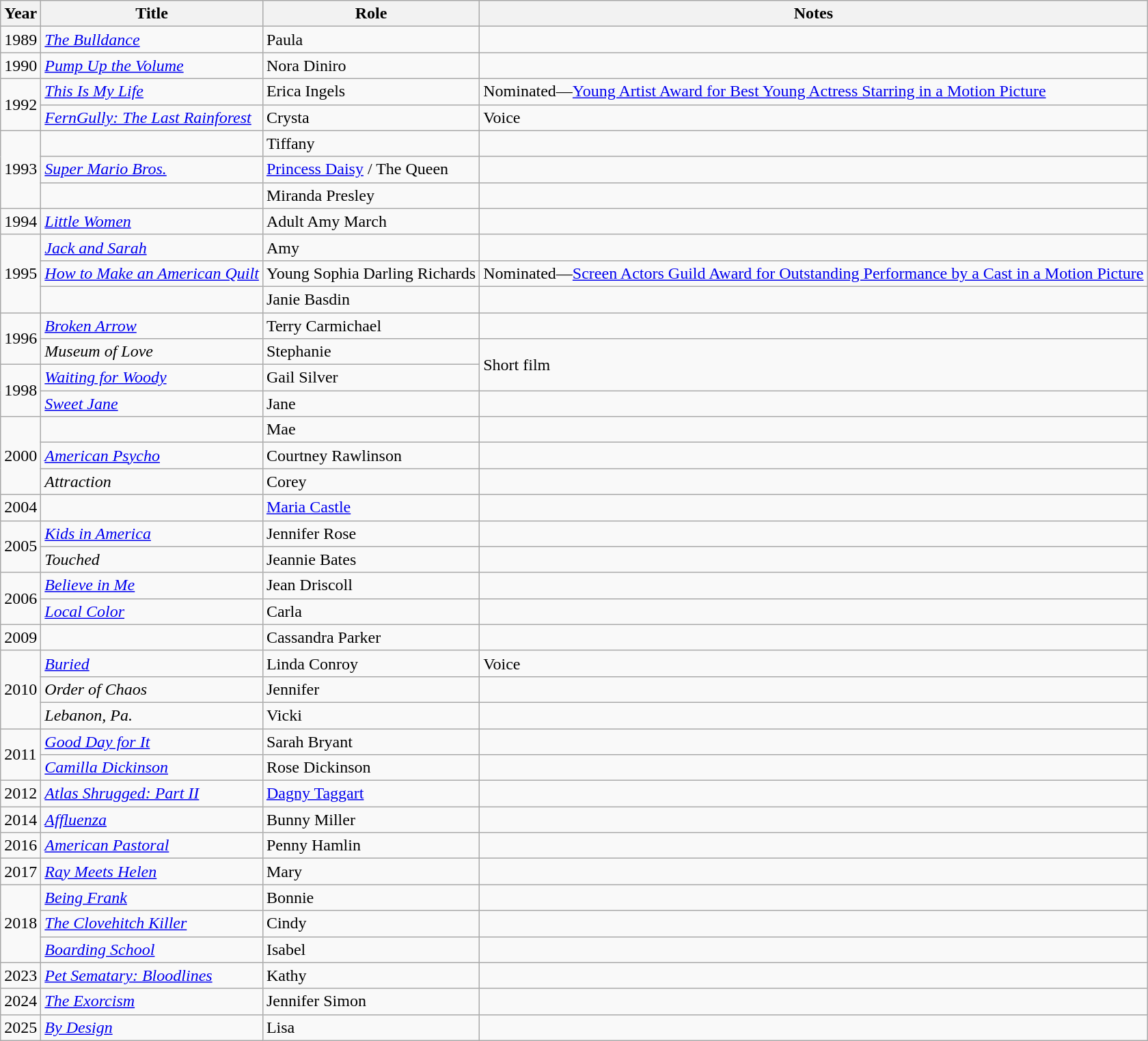<table class="wikitable sortable">
<tr>
<th>Year</th>
<th>Title</th>
<th>Role</th>
<th class="unsortable">Notes</th>
</tr>
<tr>
<td>1989</td>
<td><em><a href='#'>The Bulldance</a></em></td>
<td>Paula</td>
<td></td>
</tr>
<tr>
<td>1990</td>
<td><em><a href='#'>Pump Up the Volume</a></em></td>
<td>Nora Diniro</td>
<td></td>
</tr>
<tr>
<td rowspan="2">1992</td>
<td><em><a href='#'>This Is My Life</a></em></td>
<td>Erica Ingels</td>
<td>Nominated—<a href='#'>Young Artist Award for Best Young Actress Starring in a Motion Picture</a></td>
</tr>
<tr>
<td><em><a href='#'>FernGully: The Last Rainforest</a></em></td>
<td>Crysta</td>
<td>Voice</td>
</tr>
<tr>
<td rowspan="3">1993</td>
<td><em></em></td>
<td>Tiffany</td>
<td></td>
</tr>
<tr>
<td><em><a href='#'>Super Mario Bros.</a></em></td>
<td><a href='#'>Princess Daisy</a> / The Queen</td>
<td></td>
</tr>
<tr>
<td><em></em></td>
<td>Miranda Presley</td>
<td></td>
</tr>
<tr>
<td>1994</td>
<td><em><a href='#'>Little Women</a></em></td>
<td>Adult Amy March</td>
<td></td>
</tr>
<tr>
<td rowspan="3">1995</td>
<td><em><a href='#'>Jack and Sarah</a></em></td>
<td>Amy</td>
<td></td>
</tr>
<tr>
<td><em><a href='#'>How to Make an American Quilt</a></em></td>
<td>Young Sophia Darling Richards</td>
<td>Nominated—<a href='#'>Screen Actors Guild Award for Outstanding Performance by a Cast in a Motion Picture</a></td>
</tr>
<tr>
<td><em></em></td>
<td>Janie Basdin</td>
<td></td>
</tr>
<tr>
<td rowspan="2">1996</td>
<td><em><a href='#'>Broken Arrow</a></em></td>
<td>Terry Carmichael</td>
<td></td>
</tr>
<tr>
<td><em>Museum of Love</em></td>
<td>Stephanie</td>
<td rowspan="2">Short film</td>
</tr>
<tr>
<td rowspan="2">1998</td>
<td><em><a href='#'>Waiting for Woody</a></em></td>
<td>Gail Silver</td>
</tr>
<tr>
<td><em><a href='#'>Sweet Jane</a></em></td>
<td>Jane</td>
<td></td>
</tr>
<tr>
<td rowspan="3">2000</td>
<td><em></em></td>
<td>Mae</td>
<td></td>
</tr>
<tr>
<td><em><a href='#'>American Psycho</a></em></td>
<td>Courtney Rawlinson</td>
<td></td>
</tr>
<tr>
<td><em>Attraction</em></td>
<td>Corey</td>
<td></td>
</tr>
<tr>
<td>2004</td>
<td><em></em></td>
<td><a href='#'>Maria Castle</a></td>
<td></td>
</tr>
<tr>
<td rowspan="2">2005</td>
<td><em><a href='#'>Kids in America</a></em></td>
<td>Jennifer Rose</td>
<td></td>
</tr>
<tr>
<td><em>Touched</em></td>
<td>Jeannie Bates</td>
<td></td>
</tr>
<tr>
<td rowspan="2">2006</td>
<td><em><a href='#'>Believe in Me</a></em></td>
<td>Jean Driscoll</td>
<td></td>
</tr>
<tr>
<td><em><a href='#'>Local Color</a></em></td>
<td>Carla</td>
<td></td>
</tr>
<tr>
<td>2009</td>
<td><em></em></td>
<td>Cassandra Parker</td>
<td></td>
</tr>
<tr>
<td rowspan="3">2010</td>
<td><em><a href='#'>Buried</a></em></td>
<td>Linda Conroy</td>
<td>Voice</td>
</tr>
<tr>
<td><em>Order of Chaos</em></td>
<td>Jennifer</td>
<td></td>
</tr>
<tr>
<td><em>Lebanon, Pa.</em></td>
<td>Vicki</td>
<td></td>
</tr>
<tr>
<td rowspan="2">2011</td>
<td><em><a href='#'>Good Day for It</a></em></td>
<td>Sarah Bryant</td>
<td></td>
</tr>
<tr>
<td><em><a href='#'>Camilla Dickinson</a></em></td>
<td>Rose Dickinson</td>
<td></td>
</tr>
<tr>
<td>2012</td>
<td><em><a href='#'>Atlas Shrugged: Part II</a></em></td>
<td><a href='#'>Dagny Taggart</a></td>
<td></td>
</tr>
<tr>
<td>2014</td>
<td><em><a href='#'>Affluenza</a></em></td>
<td>Bunny Miller</td>
<td></td>
</tr>
<tr>
<td>2016</td>
<td><em><a href='#'>American Pastoral</a></em></td>
<td>Penny Hamlin</td>
<td></td>
</tr>
<tr>
<td>2017</td>
<td><em><a href='#'>Ray Meets Helen</a></em></td>
<td>Mary</td>
<td></td>
</tr>
<tr>
<td rowspan="3">2018</td>
<td><em><a href='#'>Being Frank</a></em></td>
<td>Bonnie</td>
<td></td>
</tr>
<tr>
<td><em><a href='#'>The Clovehitch Killer</a></em></td>
<td>Cindy</td>
<td></td>
</tr>
<tr>
<td><em><a href='#'>Boarding School</a></em></td>
<td>Isabel</td>
<td></td>
</tr>
<tr>
<td rowspan="1">2023</td>
<td><em><a href='#'>Pet Sematary: Bloodlines</a></em></td>
<td>Kathy</td>
<td></td>
</tr>
<tr>
<td rowspan="1">2024</td>
<td><em><a href='#'>The Exorcism</a></em></td>
<td>Jennifer Simon</td>
<td></td>
</tr>
<tr>
<td>2025</td>
<td><em><a href='#'>By Design</a></em></td>
<td>Lisa</td>
<td></td>
</tr>
</table>
